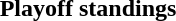<table class="toccolours collapsible" style="width:100%; background:inherit">
<tr>
<th>Playoff standings</th>
</tr>
<tr>
<td><br></td>
</tr>
</table>
